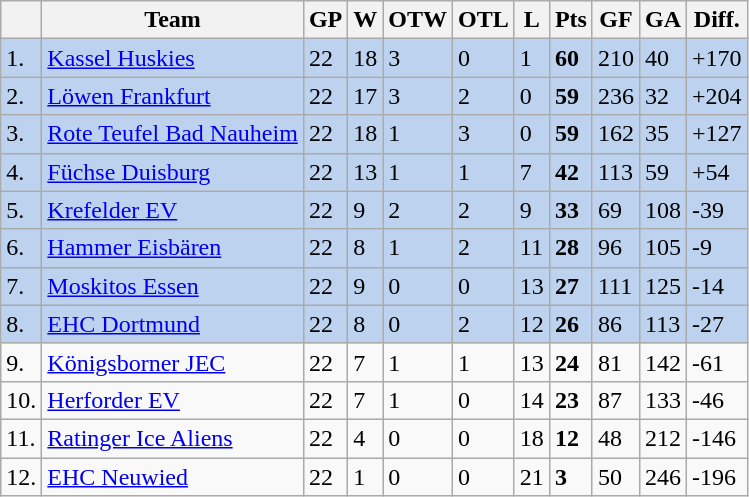<table class="wikitable sortable">
<tr class="hintergrundfarbe5">
<th></th>
<th>Team</th>
<th>GP</th>
<th>W</th>
<th>OTW</th>
<th>OTL</th>
<th>L</th>
<th>Pts</th>
<th>GF</th>
<th>GA</th>
<th>Diff.</th>
</tr>
<tr style="background-color:#BCD2EE">
<td>1.</td>
<td style="text-align:left"><a href='#'>Kassel Huskies</a></td>
<td>22</td>
<td>18</td>
<td>3</td>
<td>0</td>
<td>1</td>
<td><strong>60</strong></td>
<td>210</td>
<td>40</td>
<td>+170</td>
</tr>
<tr style="background-color:#BCD2EE">
<td>2.</td>
<td style="text-align:left"><a href='#'>Löwen Frankfurt</a></td>
<td>22</td>
<td>17</td>
<td>3</td>
<td>2</td>
<td>0</td>
<td><strong>59</strong></td>
<td>236</td>
<td>32</td>
<td>+204</td>
</tr>
<tr style="background-color:#BCD2EE">
<td>3.</td>
<td style="text-align:left"><a href='#'>Rote Teufel Bad Nauheim</a></td>
<td>22</td>
<td>18</td>
<td>1</td>
<td>3</td>
<td>0</td>
<td><strong>59</strong></td>
<td>162</td>
<td>35</td>
<td>+127</td>
</tr>
<tr style="background-color:#BCD2EE">
<td>4.</td>
<td style="text-align:left"><a href='#'>Füchse Duisburg</a></td>
<td>22</td>
<td>13</td>
<td>1</td>
<td>1</td>
<td>7</td>
<td><strong>42</strong></td>
<td>113</td>
<td>59</td>
<td>+54</td>
</tr>
<tr style="background-color:#BCD2EE">
<td>5.</td>
<td style="text-align:left"><a href='#'>Krefelder EV</a></td>
<td>22</td>
<td>9</td>
<td>2</td>
<td>2</td>
<td>9</td>
<td><strong>33</strong></td>
<td>69</td>
<td>108</td>
<td>-39</td>
</tr>
<tr style="background-color:#BCD2EE">
<td>6.</td>
<td style="text-align:left"><a href='#'>Hammer Eisbären</a></td>
<td>22</td>
<td>8</td>
<td>1</td>
<td>2</td>
<td>11</td>
<td><strong>28</strong></td>
<td>96</td>
<td>105</td>
<td>-9</td>
</tr>
<tr style="background-color:#BCD2EE">
<td>7.</td>
<td style="text-align:left"><a href='#'>Moskitos Essen</a></td>
<td>22</td>
<td>9</td>
<td>0</td>
<td>0</td>
<td>13</td>
<td><strong>27</strong></td>
<td>111</td>
<td>125</td>
<td>-14</td>
</tr>
<tr style="background-color:#BCD2EE">
<td>8.</td>
<td style="text-align:left"><a href='#'>EHC Dortmund</a></td>
<td>22</td>
<td>8</td>
<td>0</td>
<td>2</td>
<td>12</td>
<td><strong>26</strong></td>
<td>86</td>
<td>113</td>
<td>-27</td>
</tr>
<tr>
<td>9.</td>
<td style="text-align:left"><a href='#'>Königsborner JEC</a></td>
<td>22</td>
<td>7</td>
<td>1</td>
<td>1</td>
<td>13</td>
<td><strong>24</strong></td>
<td>81</td>
<td>142</td>
<td>-61</td>
</tr>
<tr>
<td>10.</td>
<td style="text-align:left"><a href='#'>Herforder EV</a></td>
<td>22</td>
<td>7</td>
<td>1</td>
<td>0</td>
<td>14</td>
<td><strong>23</strong></td>
<td>87</td>
<td>133</td>
<td>-46</td>
</tr>
<tr>
<td>11.</td>
<td style="text-align:left"><a href='#'>Ratinger Ice Aliens</a></td>
<td>22</td>
<td>4</td>
<td>0</td>
<td>0</td>
<td>18</td>
<td><strong>12</strong></td>
<td>48</td>
<td>212</td>
<td>-146</td>
</tr>
<tr>
<td>12.</td>
<td style="text-align:left"><a href='#'>EHC Neuwied</a></td>
<td>22</td>
<td>1</td>
<td>0</td>
<td>0</td>
<td>21</td>
<td><strong>3</strong></td>
<td>50</td>
<td>246</td>
<td>-196</td>
</tr>
</table>
